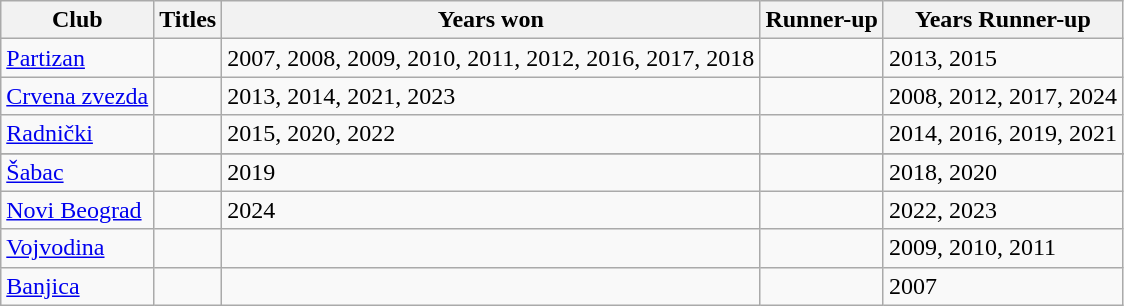<table class="wikitable">
<tr>
<th>Club</th>
<th>Titles</th>
<th>Years won</th>
<th>Runner-up</th>
<th>Years Runner-up</th>
</tr>
<tr>
<td><a href='#'>Partizan</a></td>
<td></td>
<td>2007, 2008, 2009, 2010, 2011, 2012, 2016, 2017, 2018</td>
<td></td>
<td>2013, 2015</td>
</tr>
<tr>
<td><a href='#'>Crvena zvezda</a></td>
<td></td>
<td>2013, 2014, 2021, 2023</td>
<td></td>
<td>2008, 2012, 2017, 2024</td>
</tr>
<tr>
<td><a href='#'>Radnički</a></td>
<td></td>
<td>2015, 2020, 2022</td>
<td></td>
<td>2014, 2016, 2019, 2021</td>
</tr>
<tr>
</tr>
<tr>
<td><a href='#'>Šabac</a></td>
<td></td>
<td>2019</td>
<td></td>
<td>2018, 2020</td>
</tr>
<tr>
<td><a href='#'>Novi Beograd</a></td>
<td></td>
<td>2024</td>
<td></td>
<td>2022, 2023</td>
</tr>
<tr>
<td><a href='#'>Vojvodina</a></td>
<td></td>
<td></td>
<td></td>
<td>2009, 2010, 2011</td>
</tr>
<tr>
<td><a href='#'>Banjica</a></td>
<td></td>
<td></td>
<td></td>
<td>2007</td>
</tr>
</table>
